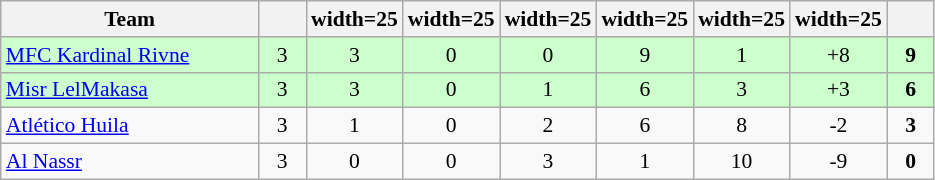<table class="wikitable" style="text-align: center; font-size: 90%;">
<tr>
<th width="165">Team</th>
<th width=25></th>
<th>width=25</th>
<th>width=25</th>
<th>width=25</th>
<th>width=25</th>
<th>width=25</th>
<th>width=25</th>
<th width=25></th>
</tr>
<tr style="background:#cfc;">
<td style="text-align:left;"> <a href='#'>MFC Kardinal Rivne</a></td>
<td>3</td>
<td>3</td>
<td>0</td>
<td>0</td>
<td>9</td>
<td>1</td>
<td>+8</td>
<td><strong>9</strong></td>
</tr>
<tr style="background:#cfc;">
<td style="text-align:left;"> <a href='#'>Misr LelMakasa</a></td>
<td>3</td>
<td>3</td>
<td>0</td>
<td>1</td>
<td>6</td>
<td>3</td>
<td>+3</td>
<td><strong>6</strong></td>
</tr>
<tr>
<td style="text-align:left;"> <a href='#'>Atlético Huila</a></td>
<td>3</td>
<td>1</td>
<td>0</td>
<td>2</td>
<td>6</td>
<td>8</td>
<td>-2</td>
<td><strong>3</strong></td>
</tr>
<tr>
<td style="text-align:left;"> <a href='#'>Al Nassr</a></td>
<td>3</td>
<td>0</td>
<td>0</td>
<td>3</td>
<td>1</td>
<td>10</td>
<td>-9</td>
<td><strong>0</strong></td>
</tr>
</table>
